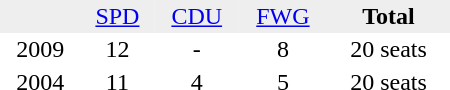<table border="0" cellpadding="2" cellspacing="0" width="300">
<tr bgcolor="#eeeeee" align="center">
<td></td>
<td><a href='#'>SPD</a></td>
<td><a href='#'>CDU</a></td>
<td><a href='#'>FWG</a></td>
<td><strong>Total</strong></td>
</tr>
<tr align="center">
<td>2009</td>
<td>12</td>
<td>-</td>
<td>8</td>
<td>20 seats</td>
</tr>
<tr align="center">
<td>2004</td>
<td>11</td>
<td>4</td>
<td>5</td>
<td>20 seats</td>
</tr>
</table>
